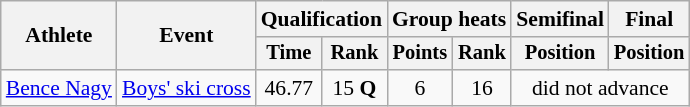<table class="wikitable" style="font-size:90%">
<tr>
<th rowspan="2">Athlete</th>
<th rowspan="2">Event</th>
<th colspan=2>Qualification</th>
<th colspan=2>Group heats</th>
<th>Semifinal</th>
<th>Final</th>
</tr>
<tr style="font-size:95%">
<th>Time</th>
<th>Rank</th>
<th>Points</th>
<th>Rank</th>
<th>Position</th>
<th>Position</th>
</tr>
<tr align=center>
<td align=left><a href='#'>Bence Nagy</a></td>
<td align=left><a href='#'>Boys' ski cross</a></td>
<td>46.77</td>
<td>15 <strong>Q</strong></td>
<td>6</td>
<td>16</td>
<td colspan=2>did not advance</td>
</tr>
</table>
